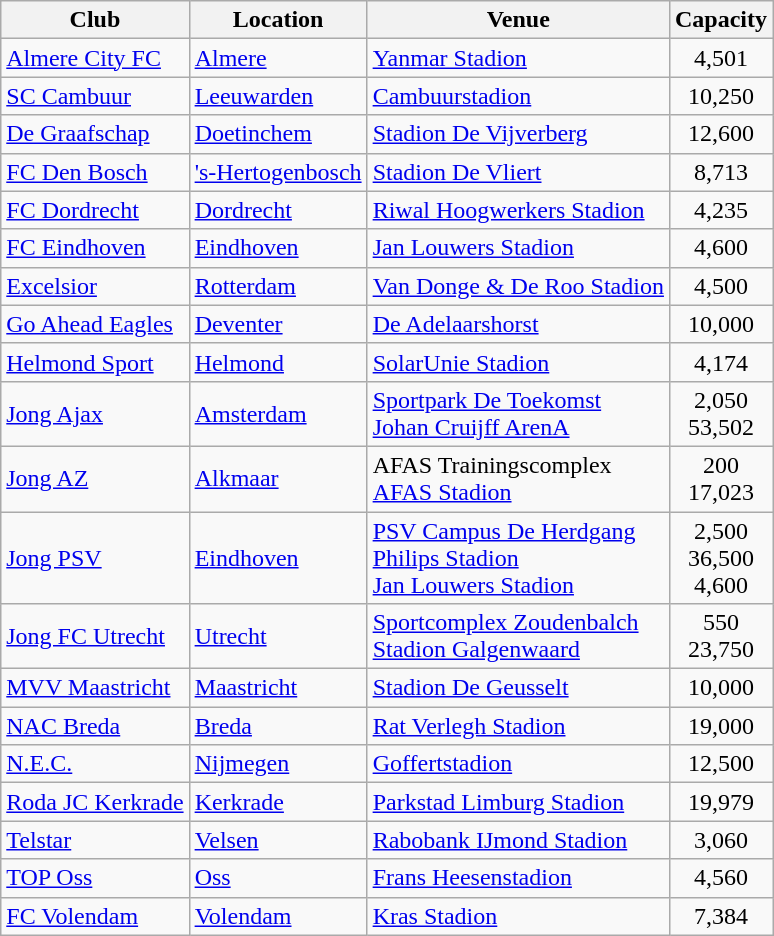<table class="wikitable sortable">
<tr>
<th>Club</th>
<th>Location</th>
<th>Venue</th>
<th>Capacity</th>
</tr>
<tr>
<td><a href='#'>Almere City FC</a></td>
<td><a href='#'>Almere</a></td>
<td><a href='#'>Yanmar Stadion</a></td>
<td style="text-align: center;">4,501</td>
</tr>
<tr>
<td><a href='#'>SC Cambuur</a></td>
<td><a href='#'>Leeuwarden</a></td>
<td><a href='#'>Cambuurstadion</a></td>
<td style="text-align: center;">10,250</td>
</tr>
<tr>
<td><a href='#'>De Graafschap</a></td>
<td><a href='#'>Doetinchem</a></td>
<td><a href='#'>Stadion De Vijverberg</a></td>
<td style="text-align: center;">12,600</td>
</tr>
<tr>
<td><a href='#'>FC Den Bosch</a></td>
<td><a href='#'>'s-Hertogenbosch</a></td>
<td><a href='#'>Stadion De Vliert</a></td>
<td style="text-align: center;">8,713</td>
</tr>
<tr>
<td><a href='#'>FC Dordrecht</a></td>
<td><a href='#'>Dordrecht</a></td>
<td><a href='#'>Riwal Hoogwerkers Stadion</a></td>
<td style="text-align: center;">4,235</td>
</tr>
<tr>
<td><a href='#'>FC Eindhoven</a></td>
<td><a href='#'>Eindhoven</a></td>
<td><a href='#'>Jan Louwers Stadion</a></td>
<td style="text-align: center;">4,600</td>
</tr>
<tr>
<td><a href='#'>Excelsior</a></td>
<td><a href='#'>Rotterdam</a></td>
<td><a href='#'>Van Donge & De Roo Stadion</a></td>
<td style="text-align: center;">4,500</td>
</tr>
<tr>
<td><a href='#'>Go Ahead Eagles</a></td>
<td><a href='#'>Deventer</a></td>
<td><a href='#'>De Adelaarshorst</a></td>
<td style="text-align: center;">10,000</td>
</tr>
<tr>
<td><a href='#'>Helmond Sport</a></td>
<td><a href='#'>Helmond</a></td>
<td><a href='#'>SolarUnie Stadion</a></td>
<td style="text-align: center;">4,174</td>
</tr>
<tr>
<td><a href='#'>Jong Ajax</a></td>
<td><a href='#'>Amsterdam</a></td>
<td><a href='#'>Sportpark De Toekomst</a><br><a href='#'>Johan Cruijff ArenA</a></td>
<td style="text-align: center;">2,050<br>53,502</td>
</tr>
<tr>
<td><a href='#'>Jong AZ</a></td>
<td><a href='#'>Alkmaar</a></td>
<td>AFAS Trainingscomplex<br><a href='#'>AFAS Stadion</a></td>
<td style="text-align: center;">200<br>17,023</td>
</tr>
<tr>
<td><a href='#'>Jong PSV</a></td>
<td><a href='#'>Eindhoven</a></td>
<td><a href='#'>PSV Campus De Herdgang</a><br><a href='#'>Philips Stadion</a><br><a href='#'>Jan Louwers Stadion</a></td>
<td style="text-align: center;">2,500<br>36,500<br>4,600</td>
</tr>
<tr>
<td><a href='#'>Jong FC Utrecht</a></td>
<td><a href='#'>Utrecht</a></td>
<td><a href='#'>Sportcomplex Zoudenbalch</a><br><a href='#'>Stadion Galgenwaard</a></td>
<td style="text-align: center;">550<br>23,750</td>
</tr>
<tr>
<td><a href='#'>MVV Maastricht</a></td>
<td><a href='#'>Maastricht</a></td>
<td><a href='#'>Stadion De Geusselt</a></td>
<td style="text-align: center;">10,000</td>
</tr>
<tr>
<td><a href='#'>NAC Breda</a></td>
<td><a href='#'>Breda</a></td>
<td><a href='#'>Rat Verlegh Stadion</a></td>
<td style="text-align: center;">19,000</td>
</tr>
<tr>
<td><a href='#'>N.E.C.</a></td>
<td><a href='#'>Nijmegen</a></td>
<td><a href='#'>Goffertstadion</a></td>
<td style="text-align: center;">12,500</td>
</tr>
<tr>
<td><a href='#'>Roda JC Kerkrade</a></td>
<td><a href='#'>Kerkrade</a></td>
<td><a href='#'>Parkstad Limburg Stadion</a></td>
<td style="text-align: center;">19,979</td>
</tr>
<tr>
<td><a href='#'>Telstar</a></td>
<td><a href='#'>Velsen</a></td>
<td><a href='#'>Rabobank IJmond Stadion</a></td>
<td style="text-align: center;">3,060</td>
</tr>
<tr>
<td><a href='#'>TOP Oss</a></td>
<td><a href='#'>Oss</a></td>
<td><a href='#'>Frans Heesenstadion</a></td>
<td style="text-align: center;">4,560</td>
</tr>
<tr>
<td><a href='#'>FC Volendam</a></td>
<td><a href='#'>Volendam</a></td>
<td><a href='#'>Kras Stadion</a></td>
<td style="text-align: center;">7,384</td>
</tr>
</table>
